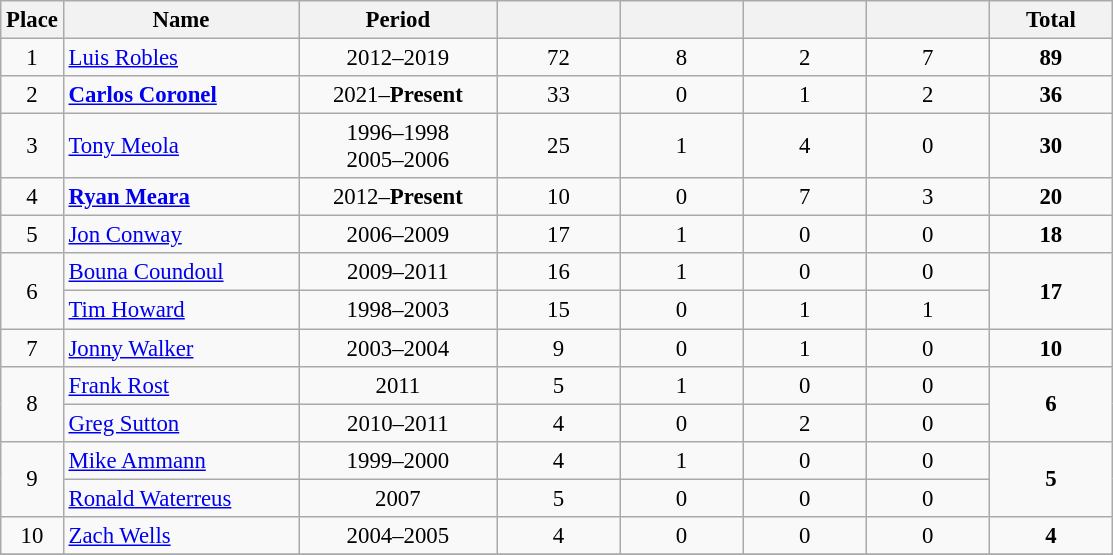<table class="wikitable sortable" style="font-size: 95%; text-align: center;">
<tr>
<th width=30>Place</th>
<th width=150>Name</th>
<th width=125>Period</th>
<th width=75></th>
<th width=75></th>
<th width=75></th>
<th width=75></th>
<th width=75><strong>Total</strong></th>
</tr>
<tr>
<td>1</td>
<td align="left"> <a href='#'>Luis Robles</a></td>
<td>2012–2019</td>
<td>72</td>
<td>8</td>
<td>2</td>
<td>7</td>
<td><strong>89</strong></td>
</tr>
<tr>
<td>2</td>
<td align="left"> <strong><a href='#'>Carlos Coronel</a></strong></td>
<td>2021–<strong>Present</strong></td>
<td>33</td>
<td>0</td>
<td>1</td>
<td>2</td>
<td><strong>36</strong></td>
</tr>
<tr>
<td>3</td>
<td align="left"> <a href='#'>Tony Meola</a></td>
<td>1996–1998 <br> 2005–2006</td>
<td>25</td>
<td>1</td>
<td>4</td>
<td>0</td>
<td><strong>30</strong></td>
</tr>
<tr>
<td>4</td>
<td align="left"> <strong><a href='#'>Ryan Meara</a></strong></td>
<td>2012–<strong>Present</strong></td>
<td>10</td>
<td>0</td>
<td>7</td>
<td>3</td>
<td><strong>20</strong></td>
</tr>
<tr>
<td>5</td>
<td align="left"> <a href='#'>Jon Conway</a></td>
<td>2006–2009</td>
<td>17</td>
<td>1</td>
<td>0</td>
<td>0</td>
<td><strong>18</strong></td>
</tr>
<tr>
<td rowspan="2">6</td>
<td align="left"> <a href='#'>Bouna Coundoul</a></td>
<td>2009–2011</td>
<td>16</td>
<td>1</td>
<td>0</td>
<td>0</td>
<td rowspan="2"><strong>17</strong></td>
</tr>
<tr>
<td align="left"> <a href='#'>Tim Howard</a></td>
<td>1998–2003</td>
<td>15</td>
<td>0</td>
<td>1</td>
<td>1</td>
</tr>
<tr>
<td>7</td>
<td align="left"> <a href='#'>Jonny Walker</a></td>
<td>2003–2004</td>
<td>9</td>
<td>0</td>
<td>1</td>
<td>0</td>
<td><strong>10</strong></td>
</tr>
<tr>
<td rowspan="2">8</td>
<td align="left"> <a href='#'>Frank Rost</a></td>
<td>2011</td>
<td>5</td>
<td>1</td>
<td>0</td>
<td>0</td>
<td rowspan="2"><strong>6</strong></td>
</tr>
<tr>
<td align="left"> <a href='#'>Greg Sutton</a></td>
<td>2010–2011</td>
<td>4</td>
<td>0</td>
<td>2</td>
<td>0</td>
</tr>
<tr>
<td rowspan="2">9</td>
<td align="left"> <a href='#'>Mike Ammann</a></td>
<td>1999–2000</td>
<td>4</td>
<td>1</td>
<td>0</td>
<td>0</td>
<td rowspan="2"><strong>5</strong></td>
</tr>
<tr>
<td align="left"> <a href='#'>Ronald Waterreus</a></td>
<td>2007</td>
<td>5</td>
<td>0</td>
<td>0</td>
<td>0</td>
</tr>
<tr>
<td>10</td>
<td align="left"> <a href='#'>Zach Wells</a></td>
<td>2004–2005</td>
<td>4</td>
<td>0</td>
<td>0</td>
<td>0</td>
<td><strong>4</strong></td>
</tr>
<tr>
</tr>
</table>
